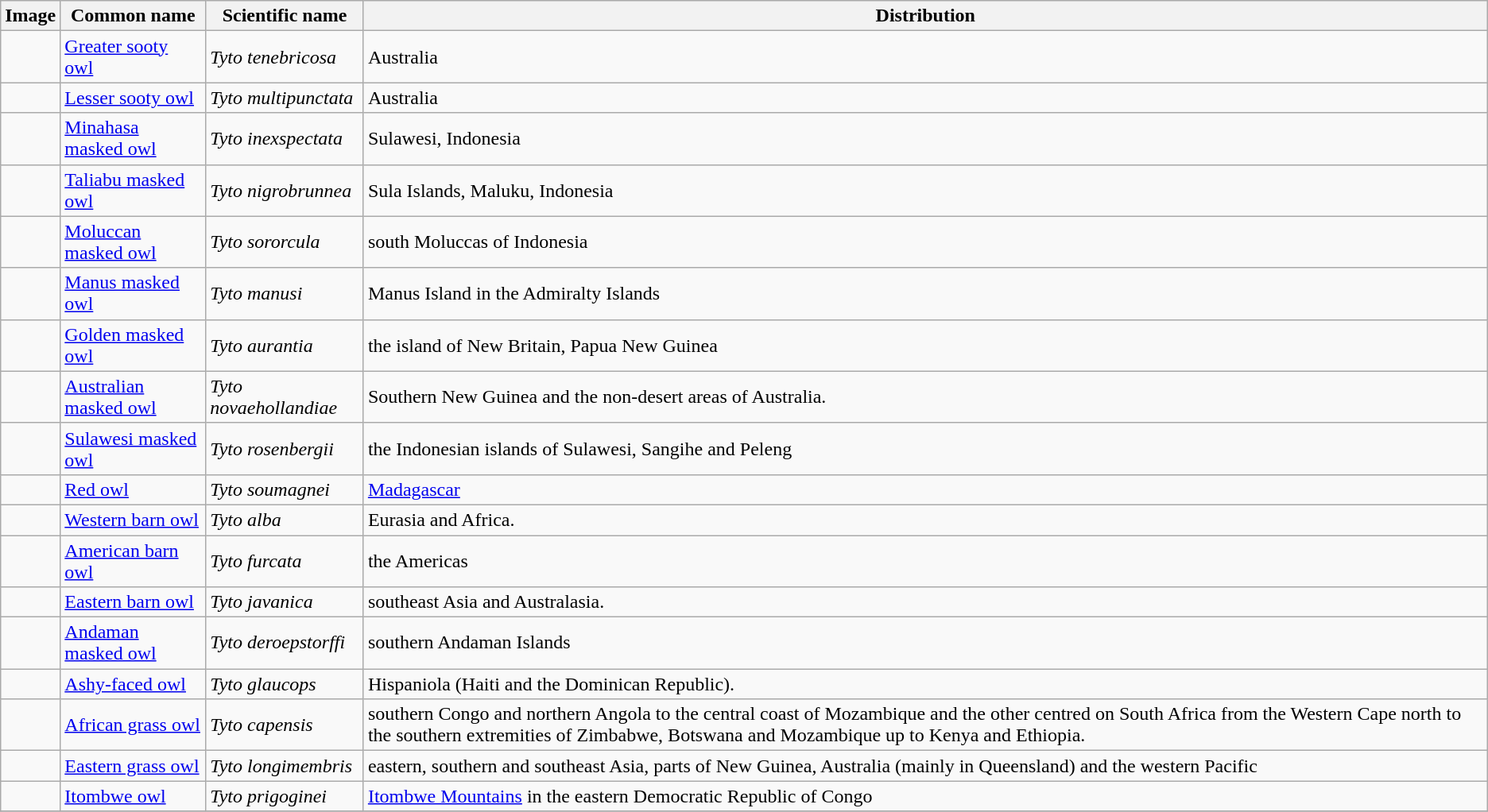<table class="wikitable">
<tr>
<th>Image</th>
<th>Common name</th>
<th>Scientific name</th>
<th>Distribution</th>
</tr>
<tr>
<td></td>
<td><a href='#'>Greater sooty owl</a></td>
<td><em>Tyto tenebricosa</em></td>
<td>Australia</td>
</tr>
<tr>
<td></td>
<td><a href='#'>Lesser sooty owl</a></td>
<td><em>Tyto multipunctata</em></td>
<td>Australia</td>
</tr>
<tr>
<td></td>
<td><a href='#'>Minahasa masked owl</a></td>
<td><em>Tyto inexspectata</em></td>
<td>Sulawesi, Indonesia</td>
</tr>
<tr>
<td></td>
<td><a href='#'>Taliabu masked owl</a></td>
<td><em>Tyto nigrobrunnea</em></td>
<td>Sula Islands, Maluku, Indonesia</td>
</tr>
<tr>
<td></td>
<td><a href='#'>Moluccan masked owl</a></td>
<td><em>Tyto sororcula</em></td>
<td>south Moluccas of Indonesia</td>
</tr>
<tr>
<td></td>
<td><a href='#'>Manus masked owl</a></td>
<td><em>Tyto manusi</em></td>
<td>Manus Island in the Admiralty Islands</td>
</tr>
<tr>
<td></td>
<td><a href='#'>Golden masked owl</a></td>
<td><em>Tyto aurantia</em></td>
<td>the island of New Britain, Papua New Guinea</td>
</tr>
<tr>
<td></td>
<td><a href='#'>Australian masked owl</a></td>
<td><em>Tyto novaehollandiae</em></td>
<td>Southern New Guinea and the non-desert areas of Australia.</td>
</tr>
<tr>
<td></td>
<td><a href='#'>Sulawesi masked owl</a></td>
<td><em>Tyto rosenbergii</em></td>
<td>the Indonesian islands of Sulawesi, Sangihe and Peleng</td>
</tr>
<tr>
<td></td>
<td><a href='#'>Red owl</a></td>
<td><em>Tyto soumagnei</em></td>
<td><a href='#'>Madagascar</a></td>
</tr>
<tr>
<td></td>
<td><a href='#'>Western barn owl</a></td>
<td><em>Tyto alba</em></td>
<td>Eurasia and Africa.</td>
</tr>
<tr>
<td></td>
<td><a href='#'>American barn owl</a></td>
<td><em>Tyto furcata</em></td>
<td>the Americas</td>
</tr>
<tr>
<td></td>
<td><a href='#'>Eastern barn owl</a></td>
<td><em>Tyto javanica</em></td>
<td>southeast Asia and Australasia.</td>
</tr>
<tr>
<td></td>
<td><a href='#'>Andaman masked owl</a></td>
<td><em>Tyto deroepstorffi</em></td>
<td>southern Andaman Islands</td>
</tr>
<tr hi>
<td></td>
<td><a href='#'>Ashy-faced owl</a></td>
<td><em>Tyto glaucops</em></td>
<td>Hispaniola (Haiti and the Dominican Republic).</td>
</tr>
<tr>
<td></td>
<td><a href='#'>African grass owl</a></td>
<td><em>Tyto capensis</em></td>
<td>southern Congo and northern Angola to the central coast of Mozambique and the other centred on South Africa from the Western Cape north to the southern extremities of Zimbabwe, Botswana and Mozambique up to Kenya and Ethiopia.</td>
</tr>
<tr>
<td></td>
<td><a href='#'>Eastern grass owl</a></td>
<td><em>Tyto longimembris</em></td>
<td>eastern, southern and southeast Asia, parts of New Guinea, Australia (mainly in Queensland) and the western Pacific</td>
</tr>
<tr>
<td></td>
<td><a href='#'>Itombwe owl</a></td>
<td><em>Tyto prigoginei</em></td>
<td><a href='#'>Itombwe Mountains</a> in the eastern Democratic Republic of Congo</td>
</tr>
<tr>
</tr>
</table>
